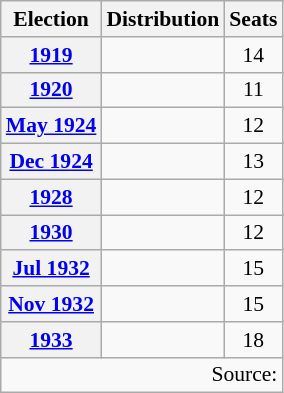<table class=wikitable style="font-size:90%; text-align:center">
<tr>
<th>Election</th>
<th>Distribution</th>
<th>Seats</th>
</tr>
<tr>
<th><a href='#'>1919</a></th>
<td align=left>             </td>
<td>14</td>
</tr>
<tr>
<th><a href='#'>1920</a></th>
<td align=left>          </td>
<td>11</td>
</tr>
<tr>
<th><a href='#'>May 1924</a></th>
<td align=left>           </td>
<td>12</td>
</tr>
<tr>
<th><a href='#'>Dec 1924</a></th>
<td align=left>            </td>
<td>13</td>
</tr>
<tr>
<th><a href='#'>1928</a></th>
<td align=left>           </td>
<td>12</td>
</tr>
<tr>
<th><a href='#'>1930</a></th>
<td align=left>           </td>
<td>12</td>
</tr>
<tr>
<th><a href='#'>Jul 1932</a></th>
<td align=left>              </td>
<td>15</td>
</tr>
<tr>
<th><a href='#'>Nov 1932</a></th>
<td align=left>              </td>
<td>15</td>
</tr>
<tr>
<th><a href='#'>1933</a></th>
<td align=left>                 </td>
<td>18</td>
</tr>
<tr>
<td colspan=3 align=right>Source: </td>
</tr>
</table>
